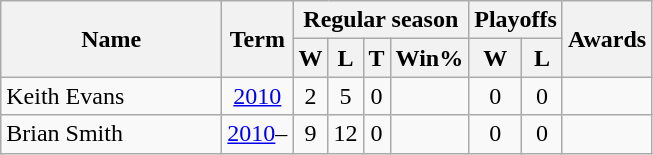<table class="wikitable" style="text-align:center">
<tr>
<th rowspan="2" style="width:140px;">Name</th>
<th rowspan="2">Term</th>
<th colspan="4">Regular season</th>
<th colspan="2">Playoffs</th>
<th rowspan="2">Awards</th>
</tr>
<tr>
<th>W</th>
<th>L</th>
<th>T</th>
<th>Win%</th>
<th>W</th>
<th>L</th>
</tr>
<tr>
<td style="text-align:left;">Keith Evans</td>
<td><a href='#'>2010</a></td>
<td>2</td>
<td>5</td>
<td>0</td>
<td></td>
<td>0</td>
<td>0</td>
<td></td>
</tr>
<tr>
<td style="text-align:left;">Brian Smith</td>
<td><a href='#'>2010</a>–</td>
<td>9</td>
<td>12</td>
<td>0</td>
<td></td>
<td>0</td>
<td>0</td>
<td></td>
</tr>
</table>
